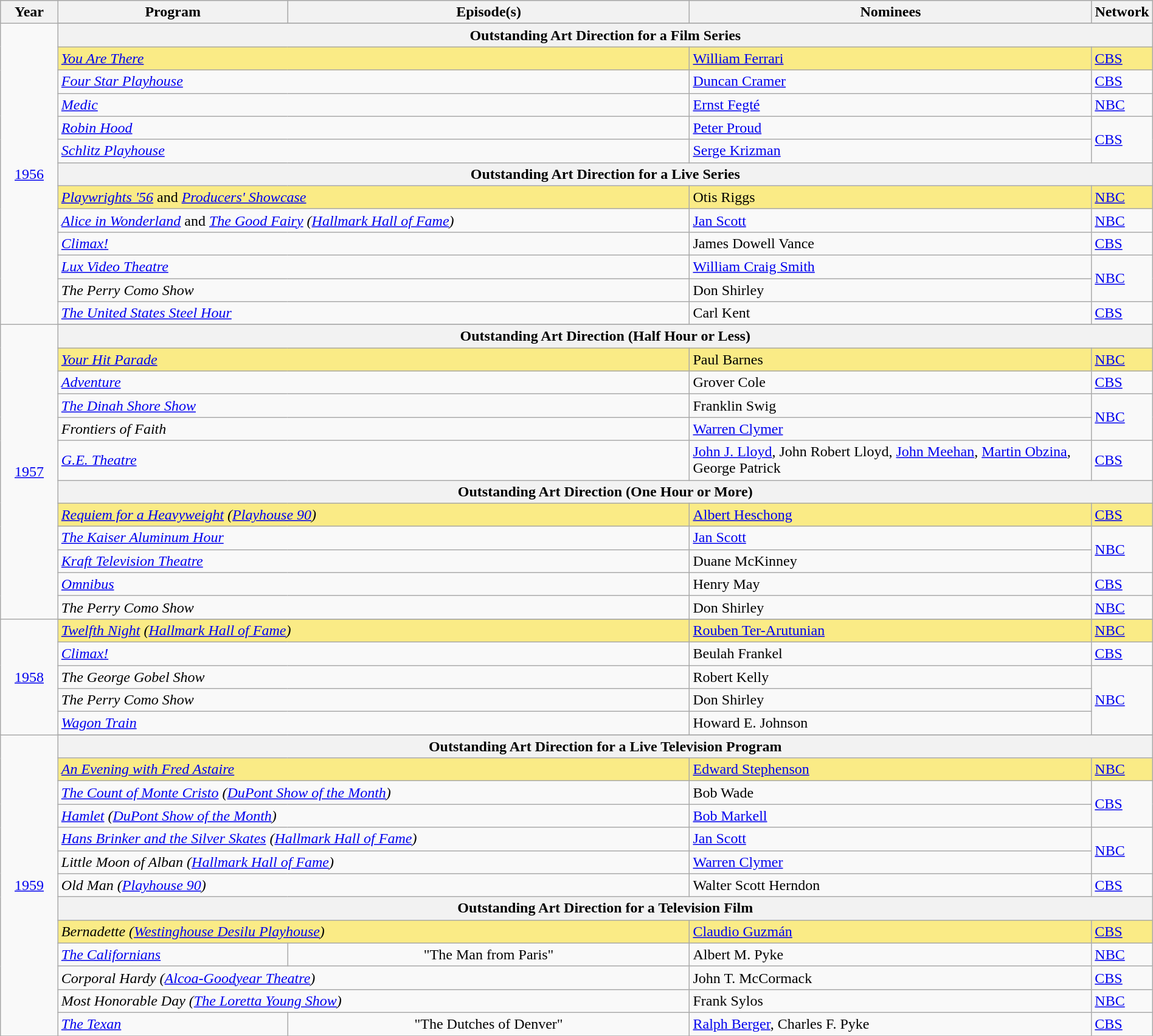<table class="wikitable" style="width:100%">
<tr bgcolor="#bebebe">
<th width="5%">Year</th>
<th width="20%">Program</th>
<th width="35%">Episode(s)</th>
<th width="35%">Nominees</th>
<th width="5%">Network</th>
</tr>
<tr>
<td rowspan=14 style="text-align:center"><a href='#'>1956</a></td>
</tr>
<tr>
<th colspan="6">Outstanding Art Direction for a Film Series</th>
</tr>
<tr style="background:#FAEB86">
<td colspan=2><em><a href='#'>You Are There</a></em></td>
<td><a href='#'>William Ferrari</a></td>
<td><a href='#'>CBS</a></td>
</tr>
<tr>
<td colspan=2><em><a href='#'>Four Star Playhouse</a></em></td>
<td><a href='#'>Duncan Cramer</a></td>
<td><a href='#'>CBS</a></td>
</tr>
<tr>
<td colspan=2><em><a href='#'>Medic</a></em></td>
<td><a href='#'>Ernst Fegté</a></td>
<td><a href='#'>NBC</a></td>
</tr>
<tr>
<td colspan=2><em><a href='#'>Robin Hood</a></em></td>
<td><a href='#'>Peter Proud</a></td>
<td rowspan=2><a href='#'>CBS</a></td>
</tr>
<tr>
<td colspan=2><em><a href='#'>Schlitz Playhouse</a></em></td>
<td><a href='#'>Serge Krizman</a></td>
</tr>
<tr>
<th colspan="6">Outstanding Art Direction for a Live Series</th>
</tr>
<tr style="background:#FAEB86">
<td colspan=2><em><a href='#'>Playwrights '56</a></em> and <em><a href='#'>Producers' Showcase</a></em></td>
<td>Otis Riggs</td>
<td><a href='#'>NBC</a></td>
</tr>
<tr>
<td colspan=2><em><a href='#'>Alice in Wonderland</a></em> and <em><a href='#'>The Good Fairy</a> (<a href='#'>Hallmark Hall of Fame</a>)</em></td>
<td><a href='#'>Jan Scott</a></td>
<td><a href='#'>NBC</a></td>
</tr>
<tr>
<td colspan=2><em><a href='#'>Climax!</a></em></td>
<td>James Dowell Vance</td>
<td><a href='#'>CBS</a></td>
</tr>
<tr>
<td colspan=2><em><a href='#'>Lux Video Theatre</a></em></td>
<td><a href='#'>William Craig Smith</a></td>
<td rowspan=2><a href='#'>NBC</a></td>
</tr>
<tr>
<td colspan=2><em>The Perry Como Show</em></td>
<td>Don Shirley</td>
</tr>
<tr>
<td colspan=2><em><a href='#'>The United States Steel Hour</a></em></td>
<td>Carl Kent</td>
<td><a href='#'>CBS</a></td>
</tr>
<tr>
<td rowspan=13 style="text-align:center"><a href='#'>1957</a></td>
</tr>
<tr>
<th colspan="6">Outstanding Art Direction (Half Hour or Less)</th>
</tr>
<tr style="background:#FAEB86">
<td colspan=2><em><a href='#'>Your Hit Parade</a></em></td>
<td>Paul Barnes</td>
<td><a href='#'>NBC</a></td>
</tr>
<tr>
<td colspan=2><em><a href='#'>Adventure</a></em></td>
<td>Grover Cole</td>
<td><a href='#'>CBS</a></td>
</tr>
<tr>
<td colspan=2><em><a href='#'>The Dinah Shore Show</a></em></td>
<td>Franklin Swig</td>
<td rowspan=2><a href='#'>NBC</a></td>
</tr>
<tr>
<td colspan=2><em>Frontiers of Faith</em></td>
<td><a href='#'>Warren Clymer</a></td>
</tr>
<tr>
<td colspan=2><em><a href='#'>G.E. Theatre</a></em></td>
<td><a href='#'>John J. Lloyd</a>, John Robert Lloyd, <a href='#'>John Meehan</a>, <a href='#'>Martin Obzina</a>, George Patrick</td>
<td><a href='#'>CBS</a></td>
</tr>
<tr>
<th colspan="6">Outstanding Art Direction (One Hour or More)</th>
</tr>
<tr style="background:#FAEB86">
<td colspan=2><em><a href='#'>Requiem for a Heavyweight</a> (<a href='#'>Playhouse 90</a>)</em></td>
<td><a href='#'>Albert Heschong</a></td>
<td><a href='#'>CBS</a></td>
</tr>
<tr>
<td colspan=2><em><a href='#'>The Kaiser Aluminum Hour</a></em></td>
<td><a href='#'>Jan Scott</a></td>
<td rowspan=2><a href='#'>NBC</a></td>
</tr>
<tr>
<td colspan=2><em><a href='#'>Kraft Television Theatre</a></em></td>
<td>Duane McKinney</td>
</tr>
<tr>
<td colspan=2><em><a href='#'>Omnibus</a></em></td>
<td>Henry May</td>
<td><a href='#'>CBS</a></td>
</tr>
<tr>
<td colspan=2><em>The Perry Como Show</em></td>
<td>Don Shirley</td>
<td><a href='#'>NBC</a></td>
</tr>
<tr>
<td rowspan=6 style="text-align:center"><a href='#'>1958</a><br></td>
</tr>
<tr style="background:#FAEB86">
<td colspan=2><em><a href='#'>Twelfth Night</a> (<a href='#'>Hallmark Hall of Fame</a>)</em></td>
<td><a href='#'>Rouben Ter-Arutunian</a></td>
<td><a href='#'>NBC</a></td>
</tr>
<tr>
<td colspan=2><em><a href='#'>Climax!</a></em></td>
<td>Beulah Frankel</td>
<td><a href='#'>CBS</a></td>
</tr>
<tr>
<td colspan=2><em>The George Gobel Show</em></td>
<td>Robert Kelly</td>
<td rowspan=3><a href='#'>NBC</a></td>
</tr>
<tr>
<td colspan=2><em>The Perry Como Show</em></td>
<td>Don Shirley</td>
</tr>
<tr>
<td colspan=2><em><a href='#'>Wagon Train</a></em></td>
<td>Howard E. Johnson</td>
</tr>
<tr>
<td rowspan=14 style="text-align:center"><a href='#'>1959</a></td>
</tr>
<tr>
<th colspan="6">Outstanding Art Direction for a Live Television Program</th>
</tr>
<tr style="background:#FAEB86">
<td colspan=2><em><a href='#'>An Evening with Fred Astaire</a></em></td>
<td><a href='#'>Edward Stephenson</a></td>
<td><a href='#'>NBC</a></td>
</tr>
<tr>
<td colspan=2><em><a href='#'>The Count of Monte Cristo</a> (<a href='#'>DuPont Show of the Month</a>)</em></td>
<td>Bob Wade</td>
<td rowspan=2><a href='#'>CBS</a></td>
</tr>
<tr>
<td colspan=2><em><a href='#'>Hamlet</a> (<a href='#'>DuPont Show of the Month</a>)</em></td>
<td><a href='#'>Bob Markell</a></td>
</tr>
<tr>
<td colspan=2><em><a href='#'>Hans Brinker and the Silver Skates</a> (<a href='#'>Hallmark Hall of Fame</a>)</em></td>
<td><a href='#'>Jan Scott</a></td>
<td rowspan=2><a href='#'>NBC</a></td>
</tr>
<tr>
<td colspan=2><em>Little Moon of Alban (<a href='#'>Hallmark Hall of Fame</a>)</em></td>
<td><a href='#'>Warren Clymer</a></td>
</tr>
<tr>
<td colspan=2><em>Old Man (<a href='#'>Playhouse 90</a>)</em></td>
<td>Walter Scott Herndon</td>
<td><a href='#'>CBS</a></td>
</tr>
<tr>
<th colspan="6">Outstanding Art Direction for a Television Film</th>
</tr>
<tr style="background:#FAEB86">
<td colspan=2><em>Bernadette (<a href='#'>Westinghouse Desilu Playhouse</a>)</em></td>
<td><a href='#'>Claudio Guzmán</a></td>
<td><a href='#'>CBS</a></td>
</tr>
<tr>
<td><em><a href='#'>The Californians</a></em></td>
<td align=center>"The Man from Paris"</td>
<td>Albert M. Pyke</td>
<td><a href='#'>NBC</a></td>
</tr>
<tr>
<td colspan=2><em>Corporal Hardy (<a href='#'>Alcoa-Goodyear Theatre</a>)</em></td>
<td>John T. McCormack</td>
<td><a href='#'>CBS</a></td>
</tr>
<tr>
<td colspan=2><em>Most Honorable Day (<a href='#'>The Loretta Young Show</a>)</em></td>
<td>Frank Sylos</td>
<td><a href='#'>NBC</a></td>
</tr>
<tr>
<td><em><a href='#'>The Texan</a></em></td>
<td align=center>"The Dutches of Denver"</td>
<td><a href='#'>Ralph Berger</a>, Charles F. Pyke</td>
<td><a href='#'>CBS</a></td>
</tr>
<tr>
</tr>
</table>
